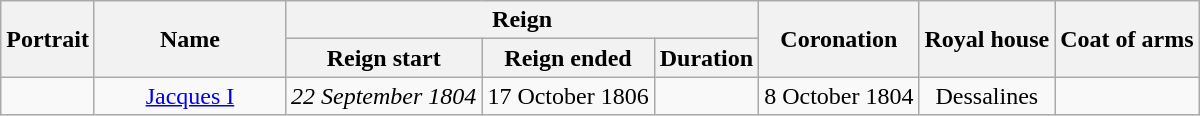<table class="wikitable" style="text-align:center;">
<tr>
<th rowspan="2">Portrait</th>
<th rowspan="2" width="120">Name<br></th>
<th colspan="3">Reign</th>
<th rowspan="2">Coronation</th>
<th rowspan="2">Royal house</th>
<th rowspan="2">Coat of arms</th>
</tr>
<tr>
<th>Reign start</th>
<th>Reign ended</th>
<th>Duration</th>
</tr>
<tr>
<td></td>
<td><a href='#'>Jacques I</a><br></td>
<td><em>22 September 1804</em></td>
<td>17 October 1806</td>
<td></td>
<td>8 October 1804</td>
<td>Dessalines</td>
<td></td>
</tr>
</table>
